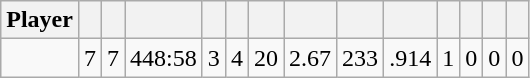<table class="wikitable sortable" style="text-align:center;">
<tr>
<th>Player</th>
<th></th>
<th></th>
<th></th>
<th></th>
<th></th>
<th></th>
<th></th>
<th></th>
<th></th>
<th></th>
<th></th>
<th></th>
<th></th>
</tr>
<tr>
<td></td>
<td>7</td>
<td>7</td>
<td>448:58</td>
<td>3</td>
<td>4</td>
<td>20</td>
<td>2.67</td>
<td>233</td>
<td>.914</td>
<td>1</td>
<td>0</td>
<td>0</td>
<td>0</td>
</tr>
</table>
